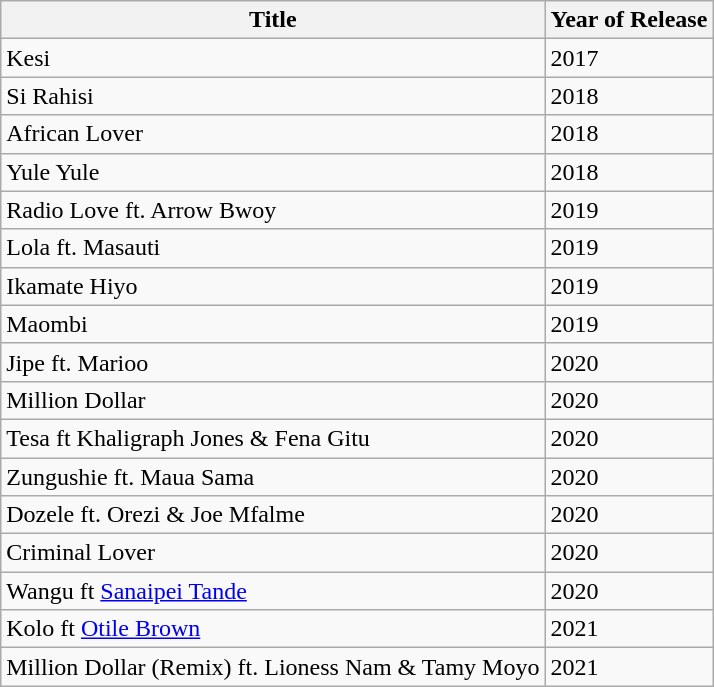<table class="wikitable">
<tr>
<th><strong>Title</strong></th>
<th>Year of Release</th>
</tr>
<tr>
<td>Kesi</td>
<td>2017</td>
</tr>
<tr>
<td>Si Rahisi</td>
<td>2018</td>
</tr>
<tr>
<td>African Lover</td>
<td>2018</td>
</tr>
<tr>
<td>Yule Yule</td>
<td>2018</td>
</tr>
<tr>
<td>Radio Love ft. Arrow Bwoy</td>
<td>2019</td>
</tr>
<tr>
<td>Lola ft. Masauti</td>
<td>2019</td>
</tr>
<tr>
<td>Ikamate Hiyo</td>
<td>2019</td>
</tr>
<tr>
<td>Maombi</td>
<td>2019</td>
</tr>
<tr>
<td>Jipe ft. Marioo</td>
<td>2020</td>
</tr>
<tr>
<td>Million Dollar</td>
<td>2020</td>
</tr>
<tr>
<td>Tesa ft Khaligraph Jones & Fena Gitu</td>
<td>2020</td>
</tr>
<tr>
<td>Zungushie ft. Maua Sama</td>
<td>2020</td>
</tr>
<tr>
<td>Dozele ft. Orezi & Joe Mfalme</td>
<td>2020</td>
</tr>
<tr>
<td>Criminal Lover</td>
<td>2020</td>
</tr>
<tr>
<td>Wangu ft <a href='#'>Sanaipei Tande</a></td>
<td>2020</td>
</tr>
<tr>
<td>Kolo ft <a href='#'>Otile Brown</a></td>
<td>2021</td>
</tr>
<tr>
<td>Million Dollar (Remix) ft. Lioness Nam & Tamy Moyo</td>
<td>2021</td>
</tr>
</table>
